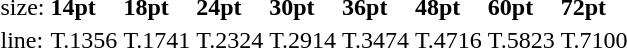<table style="margin-left:40px;">
<tr>
<td>size:</td>
<td><strong>14pt</strong></td>
<td><strong>18pt</strong></td>
<td><strong>24pt</strong></td>
<td><strong>30pt</strong></td>
<td><strong>36pt</strong></td>
<td><strong>48pt</strong></td>
<td><strong>60pt</strong></td>
<td><strong>72pt</strong></td>
</tr>
<tr>
<td>line:</td>
<td>T.1356</td>
<td>T.1741</td>
<td>T.2324</td>
<td>T.2914</td>
<td>T.3474</td>
<td>T.4716</td>
<td>T.5823</td>
<td>T.7100</td>
</tr>
</table>
